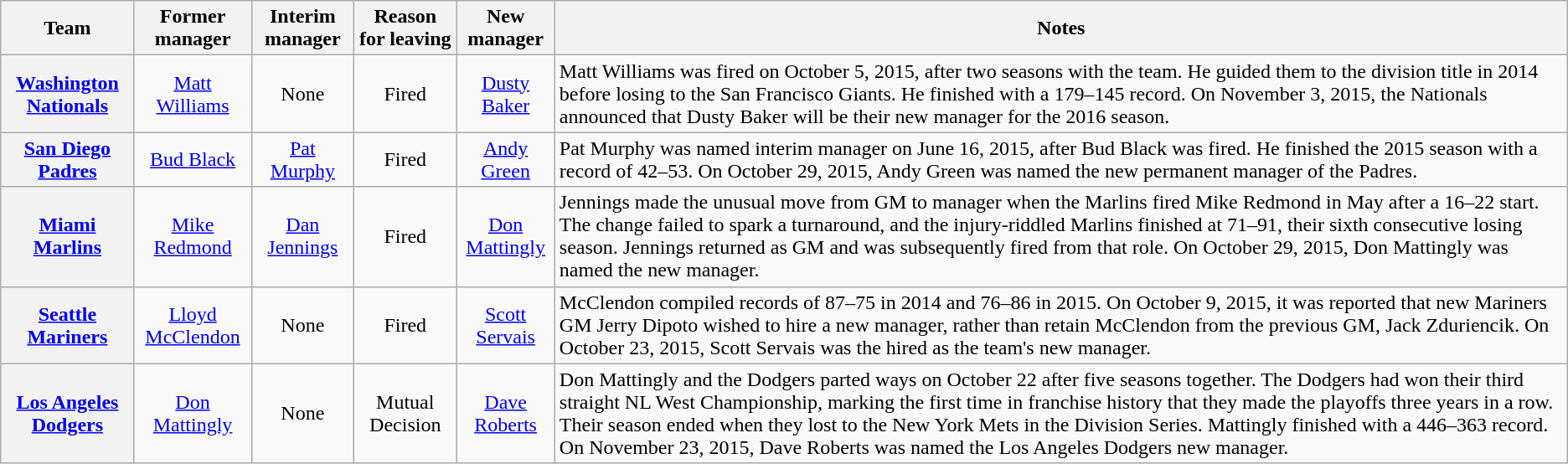<table class="wikitable plainrowheaders">
<tr>
<th>Team</th>
<th>Former manager</th>
<th>Interim manager</th>
<th>Reason for leaving</th>
<th>New manager</th>
<th>Notes</th>
</tr>
<tr>
<th scope="row"><a href='#'>Washington Nationals</a></th>
<td style="text-align:center;"><a href='#'>Matt Williams</a></td>
<td style="text-align:center;">None</td>
<td style="text-align:center;">Fired</td>
<td Style="text-align:center;"><a href='#'>Dusty Baker</a></td>
<td>Matt Williams was fired on October 5, 2015, after two seasons with the team. He guided them to the division title in 2014 before losing to the San Francisco Giants. He finished with a 179–145 record. On November 3, 2015, the Nationals announced that Dusty Baker will be their new manager for the 2016 season.</td>
</tr>
<tr>
<th scope="row"><a href='#'>San Diego Padres</a></th>
<td style="text-align:center;"><a href='#'>Bud Black</a></td>
<td style="text-align:center;"><a href='#'>Pat Murphy</a></td>
<td style="text-align:center;">Fired</td>
<td Style="text-align:center;"><a href='#'>Andy Green</a></td>
<td>Pat Murphy was named interim manager on June 16, 2015, after Bud Black was fired. He finished the 2015 season with a record of 42–53. On October 29, 2015, Andy Green was named the new permanent manager of the Padres.</td>
</tr>
<tr>
<th scope="row"><a href='#'>Miami Marlins</a></th>
<td style="text-align:center;"><a href='#'>Mike Redmond</a></td>
<td style="text-align:center;"><a href='#'>Dan Jennings</a></td>
<td style="text-align:center;">Fired</td>
<td Style="text-align:center;"><a href='#'>Don Mattingly</a></td>
<td>Jennings made the unusual move from GM to manager when the Marlins fired Mike Redmond in May after a 16–22 start. The change failed to spark a turnaround, and the injury-riddled Marlins finished at 71–91, their sixth consecutive losing season. Jennings returned as GM and was subsequently fired from that role. On October 29, 2015, Don Mattingly was named the new manager.</td>
</tr>
<tr>
<th scope="row"><a href='#'>Seattle Mariners</a></th>
<td style="text-align:center;"><a href='#'>Lloyd McClendon</a></td>
<td style="text-align:center;">None</td>
<td style="text-align:center;">Fired</td>
<td Style="text-align:center;"><a href='#'>Scott Servais</a></td>
<td>McClendon compiled records of 87–75 in 2014 and 76–86 in 2015. On October 9, 2015, it was reported that new Mariners GM Jerry Dipoto wished to hire a new manager, rather than retain McClendon from the previous GM, Jack Zduriencik. On October 23, 2015, Scott Servais was the hired as the team's new manager.</td>
</tr>
<tr>
<th scope="row"><a href='#'>Los Angeles Dodgers</a></th>
<td style="text-align:center;"><a href='#'>Don Mattingly</a></td>
<td style="text-align:center;">None</td>
<td style="text-align:center;">Mutual Decision</td>
<td Style="text-align:center;"><a href='#'>Dave Roberts</a></td>
<td>Don Mattingly and the Dodgers parted ways on October 22 after five seasons together. The Dodgers had won their third straight NL West Championship, marking the first time in franchise history that they made the playoffs three years in a row. Their season ended when they lost to the New York Mets in the Division Series. Mattingly finished with a 446–363 record. On November 23, 2015, Dave Roberts was named the Los Angeles Dodgers new manager.</td>
</tr>
</table>
